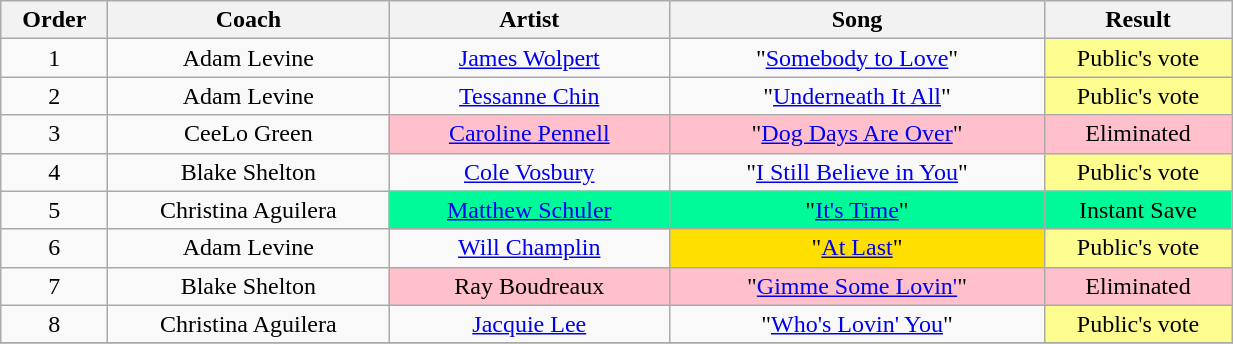<table class="wikitable" style="text-align:center; width:65%;">
<tr>
<th scope="col" width="05%">Order</th>
<th scope="col" width="15%">Coach</th>
<th scope="col" width="15%">Artist</th>
<th scope="col" width="20%">Song</th>
<th scope="col" width="10%">Result</th>
</tr>
<tr>
<td scope="row">1</td>
<td>Adam Levine</td>
<td><a href='#'>James Wolpert</a></td>
<td>"<a href='#'>Somebody to Love</a>"</td>
<td style="background:#fdfc8f;">Public's vote</td>
</tr>
<tr>
<td scope="row">2</td>
<td>Adam Levine</td>
<td><a href='#'>Tessanne Chin</a></td>
<td>"<a href='#'>Underneath It All</a>"</td>
<td style="background:#fdfc8f;">Public's vote</td>
</tr>
<tr>
<td scope="row">3</td>
<td>CeeLo Green</td>
<td style="background:pink;"><a href='#'>Caroline Pennell</a></td>
<td style="background:pink;">"<a href='#'>Dog Days Are Over</a>"</td>
<td style="background:pink;">Eliminated</td>
</tr>
<tr>
<td scope="row">4</td>
<td>Blake Shelton</td>
<td><a href='#'>Cole Vosbury</a></td>
<td>"<a href='#'>I Still Believe in You</a>"</td>
<td style="background:#fdfc8f;">Public's vote</td>
</tr>
<tr>
<td scope="row">5</td>
<td>Christina Aguilera</td>
<td style="background:#00FA9A;"><a href='#'>Matthew Schuler</a></td>
<td style="background:#00FA9A;">"<a href='#'>It's Time</a>"</td>
<td style="background:#00FA9A;">Instant Save</td>
</tr>
<tr>
<td scope="row">6</td>
<td>Adam Levine</td>
<td><a href='#'>Will Champlin</a></td>
<td style="background:#FEDF00;">"<a href='#'>At Last</a>"</td>
<td style="background:#fdfc8f;">Public's vote</td>
</tr>
<tr>
<td scope="row">7</td>
<td>Blake Shelton</td>
<td style="background:pink;">Ray Boudreaux</td>
<td style="background:pink;">"<a href='#'>Gimme Some Lovin'</a>"</td>
<td style="background:pink;">Eliminated</td>
</tr>
<tr>
<td scope="row">8</td>
<td>Christina Aguilera</td>
<td><a href='#'>Jacquie Lee</a></td>
<td>"<a href='#'>Who's Lovin' You</a>"</td>
<td style="background:#fdfc8f;">Public's vote</td>
</tr>
<tr>
</tr>
</table>
